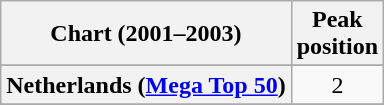<table class="wikitable sortable plainrowheaders">
<tr>
<th scope="col">Chart (2001–2003)</th>
<th scope="col">Peak<br>position</th>
</tr>
<tr>
</tr>
<tr>
</tr>
<tr>
</tr>
<tr>
</tr>
<tr>
<th scope="row">Netherlands (<a href='#'>Mega Top 50</a>)</th>
<td style="text-align:center;">2</td>
</tr>
<tr>
</tr>
<tr>
</tr>
</table>
